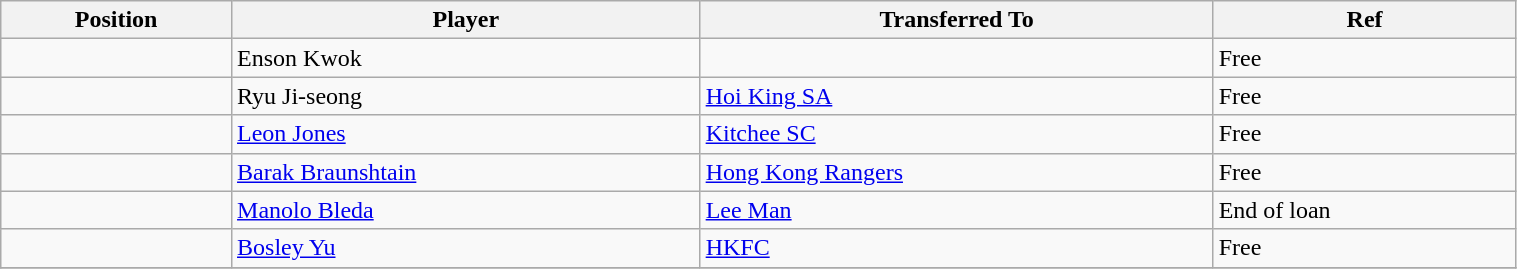<table class="wikitable sortable" style="width:80%; text-align:center; font-size:100%; text-align:left;">
<tr>
<th>Position</th>
<th>Player</th>
<th>Transferred To</th>
<th>Ref</th>
</tr>
<tr>
<td></td>
<td> Enson Kwok</td>
<td></td>
<td>Free</td>
</tr>
<tr>
<td></td>
<td> Ryu Ji-seong</td>
<td> <a href='#'>Hoi King SA</a></td>
<td>Free</td>
</tr>
<tr>
<td></td>
<td> <a href='#'>Leon Jones</a></td>
<td> <a href='#'>Kitchee SC</a></td>
<td>Free</td>
</tr>
<tr>
<td></td>
<td> <a href='#'>Barak Braunshtain</a></td>
<td> <a href='#'>Hong Kong Rangers</a></td>
<td>Free</td>
</tr>
<tr>
<td></td>
<td> <a href='#'>Manolo Bleda</a></td>
<td> <a href='#'>Lee Man</a></td>
<td>End of loan</td>
</tr>
<tr>
<td></td>
<td> <a href='#'>Bosley Yu</a></td>
<td> <a href='#'>HKFC</a></td>
<td>Free</td>
</tr>
<tr>
</tr>
</table>
